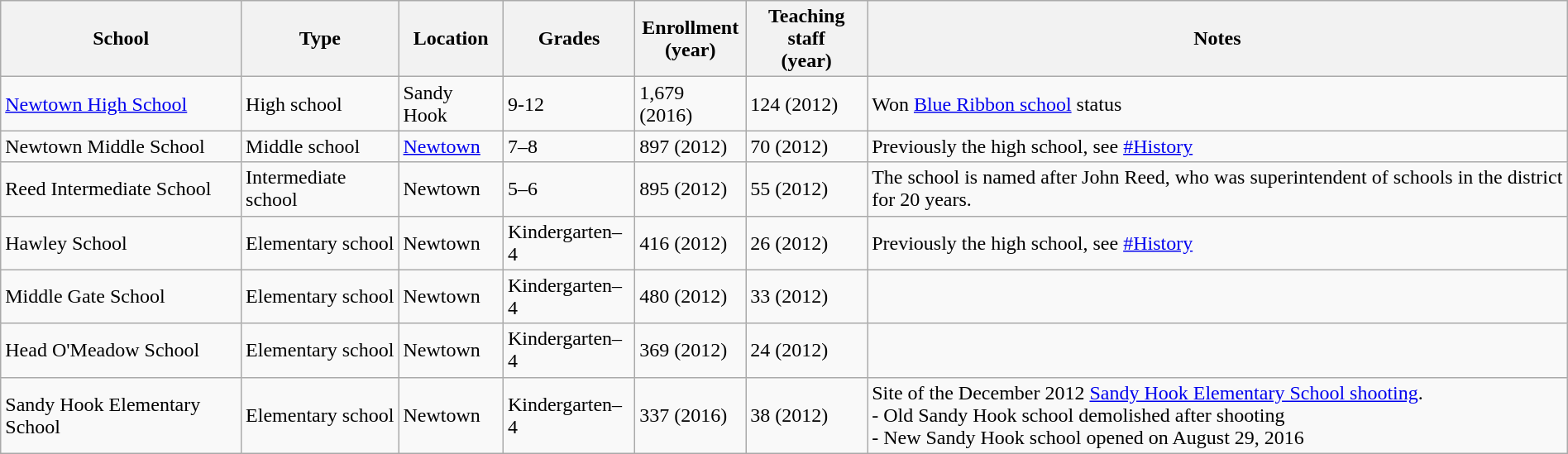<table class="wikitable" style="width:100%;">
<tr>
<th>School</th>
<th>Type</th>
<th>Location</th>
<th>Grades</th>
<th>Enrollment<br>(year)</th>
<th>Teaching staff<br>(year)</th>
<th>Notes</th>
</tr>
<tr>
<td><a href='#'>Newtown High School</a></td>
<td>High school</td>
<td>Sandy Hook<br></td>
<td>9-12</td>
<td>1,679 (2016)</td>
<td>124 (2012)</td>
<td>Won <a href='#'>Blue Ribbon school</a> status</td>
</tr>
<tr>
<td>Newtown Middle School</td>
<td>Middle school</td>
<td><a href='#'>Newtown</a></td>
<td>7–8</td>
<td>897 (2012)</td>
<td>70 (2012)</td>
<td>Previously the high school, see <a href='#'>#History</a></td>
</tr>
<tr>
<td>Reed Intermediate School</td>
<td>Intermediate school</td>
<td>Newtown</td>
<td>5–6</td>
<td>895 (2012)</td>
<td>55 (2012)</td>
<td>The school is named after John Reed, who was superintendent of schools in the district for 20 years.</td>
</tr>
<tr>
<td>Hawley School</td>
<td>Elementary school</td>
<td>Newtown</td>
<td>Kindergarten–4</td>
<td>416 (2012)</td>
<td>26 (2012)</td>
<td>Previously the high school, see <a href='#'>#History</a></td>
</tr>
<tr>
<td>Middle Gate School</td>
<td>Elementary school</td>
<td>Newtown </td>
<td>Kindergarten–4</td>
<td>480 (2012)</td>
<td>33 (2012)</td>
<td></td>
</tr>
<tr>
<td>Head O'Meadow School</td>
<td>Elementary school</td>
<td>Newtown</td>
<td>Kindergarten–4</td>
<td>369 (2012)</td>
<td>24 (2012)</td>
<td></td>
</tr>
<tr>
<td>Sandy Hook Elementary School</td>
<td>Elementary school</td>
<td>Newtown</td>
<td>Kindergarten–4</td>
<td>337 (2016)</td>
<td>38 (2012)</td>
<td>Site of the December 2012 <a href='#'>Sandy Hook Elementary School shooting</a>.<br>- Old Sandy Hook school demolished after shooting<br>- New Sandy Hook school opened on August 29, 2016</td>
</tr>
</table>
